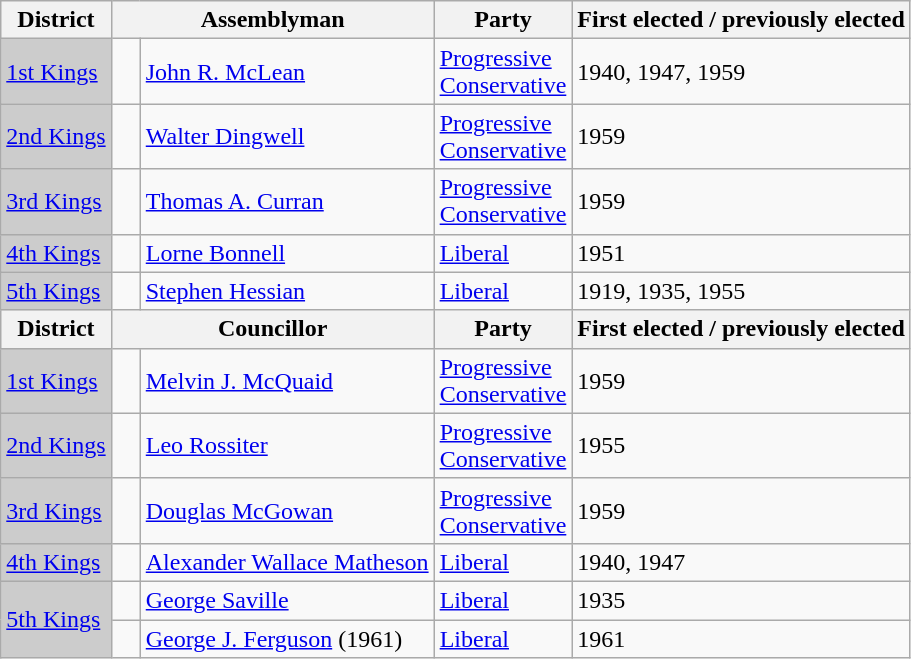<table class="wikitable sortable">
<tr>
<th>District</th>
<th colspan="2">Assemblyman</th>
<th>Party</th>
<th>First elected / previously elected</th>
</tr>
<tr>
<td bgcolor="CCCCCC"><a href='#'>1st Kings</a></td>
<td>   </td>
<td><a href='#'>John R. McLean</a></td>
<td><a href='#'>Progressive <br> Conservative</a></td>
<td>1940, 1947, 1959</td>
</tr>
<tr>
<td bgcolor="CCCCCC"><a href='#'>2nd Kings</a></td>
<td>   </td>
<td><a href='#'>Walter Dingwell</a></td>
<td><a href='#'>Progressive <br> Conservative</a></td>
<td>1959</td>
</tr>
<tr>
<td bgcolor="CCCCCC"><a href='#'>3rd Kings</a></td>
<td>   </td>
<td><a href='#'>Thomas A. Curran</a></td>
<td><a href='#'>Progressive <br> Conservative</a></td>
<td>1959</td>
</tr>
<tr>
<td bgcolor="CCCCCC"><a href='#'>4th Kings</a></td>
<td>   </td>
<td><a href='#'>Lorne Bonnell</a></td>
<td><a href='#'>Liberal</a></td>
<td>1951</td>
</tr>
<tr>
<td bgcolor="CCCCCC"><a href='#'>5th Kings</a></td>
<td>   </td>
<td><a href='#'>Stephen Hessian</a></td>
<td><a href='#'>Liberal</a></td>
<td>1919, 1935, 1955</td>
</tr>
<tr>
<th>District</th>
<th colspan="2">Councillor</th>
<th>Party</th>
<th>First elected / previously elected</th>
</tr>
<tr>
<td bgcolor="CCCCCC"><a href='#'>1st Kings</a></td>
<td>   </td>
<td><a href='#'>Melvin J. McQuaid</a></td>
<td><a href='#'>Progressive <br> Conservative</a></td>
<td>1959</td>
</tr>
<tr>
<td bgcolor="CCCCCC"><a href='#'>2nd Kings</a></td>
<td>   </td>
<td><a href='#'>Leo Rossiter</a></td>
<td><a href='#'>Progressive <br> Conservative</a></td>
<td>1955</td>
</tr>
<tr>
<td bgcolor="CCCCCC"><a href='#'>3rd Kings</a></td>
<td>   </td>
<td><a href='#'>Douglas McGowan</a></td>
<td><a href='#'>Progressive <br> Conservative</a></td>
<td>1959</td>
</tr>
<tr>
<td bgcolor="CCCCCC"><a href='#'>4th Kings</a></td>
<td>   </td>
<td><a href='#'>Alexander Wallace Matheson</a></td>
<td><a href='#'>Liberal</a></td>
<td>1940, 1947</td>
</tr>
<tr>
<td rowspan=2 bgcolor="CCCCCC"><a href='#'>5th Kings</a></td>
<td>   </td>
<td><a href='#'>George Saville</a></td>
<td><a href='#'>Liberal</a></td>
<td>1935</td>
</tr>
<tr>
<td> </td>
<td><a href='#'>George J. Ferguson</a> (1961)</td>
<td><a href='#'>Liberal</a></td>
<td>1961</td>
</tr>
</table>
